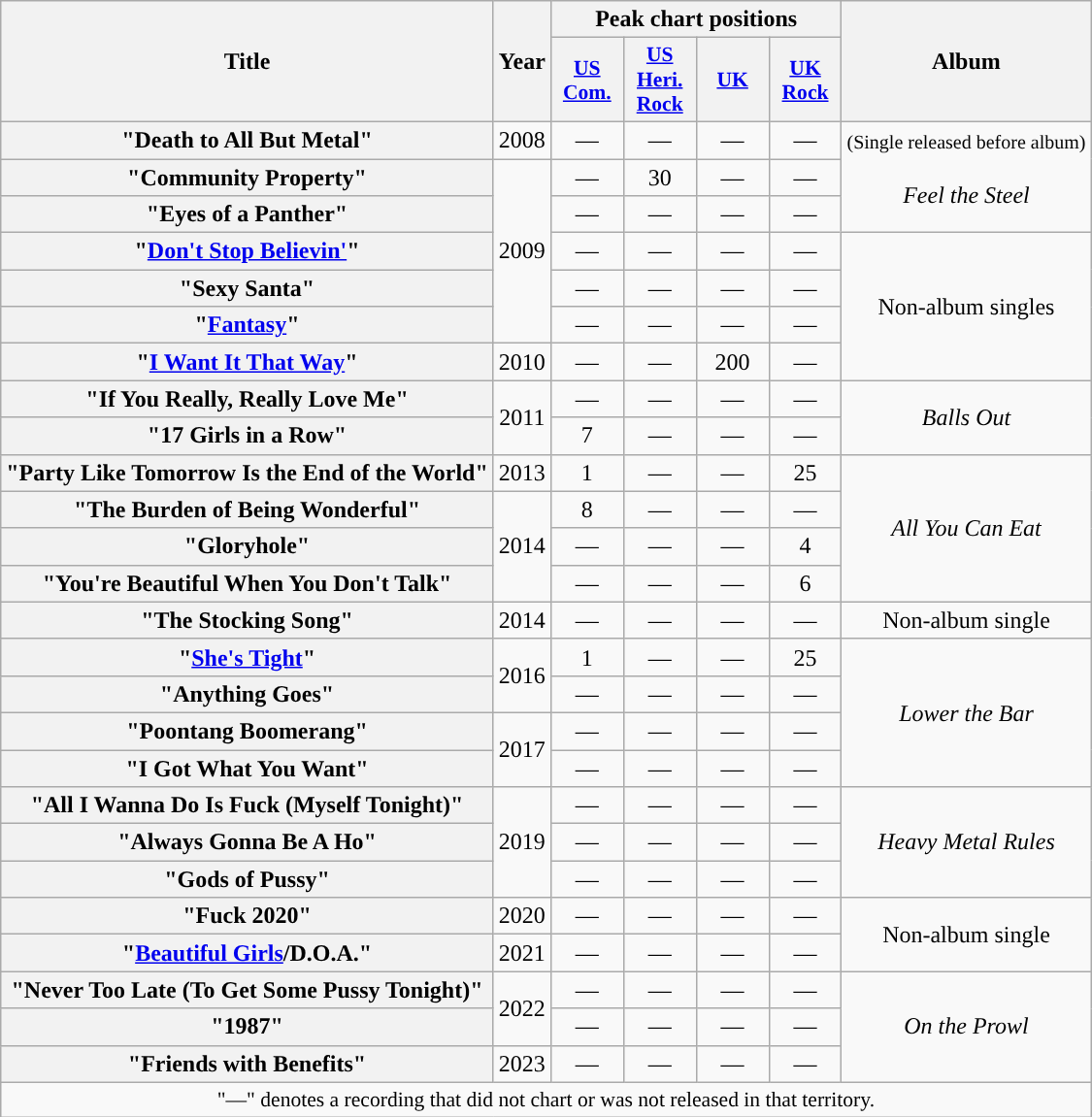<table class="wikitable plainrowheaders" style="text-align:center;">
<tr>
<th scope="col" rowspan="2">Title</th>
<th scope="col" rowspan="2">Year</th>
<th scope="col" colspan="4">Peak chart positions</th>
<th scope="col" rowspan="2">Album</th>
</tr>
<tr>
<th scope="col" style="width:3em;font-size:90%;"><a href='#'>US<br>Com.</a><br></th>
<th scope="col" style="width:3em;font-size:90%;"><a href='#'>US<br>Heri. Rock</a><br></th>
<th scope="col" style="width:3em;font-size:90%;"><a href='#'>UK</a><br></th>
<th scope="col" style="width:3em;font-size:90%;"><a href='#'>UK<br>Rock</a><br></th>
</tr>
<tr>
<th scope="row">"Death to All But Metal"</th>
<td>2008</td>
<td>—</td>
<td>—</td>
<td>—</td>
<td>—</td>
<td style='border-style: solid solid none solid'><small>(Single released before album)</small></td>
</tr>
<tr>
<th scope="row">"Community Property"</th>
<td rowspan="5">2009</td>
<td>—</td>
<td>30</td>
<td>—</td>
<td>—</td>
<td style='border-style: none solid solid none;' rowspan="2"><em>Feel the Steel</em><br></td>
</tr>
<tr>
<th scope="row">"Eyes of a Panther"</th>
<td>—</td>
<td>—</td>
<td>—</td>
<td>—</td>
</tr>
<tr>
<th scope="row">"<a href='#'>Don't Stop Believin'</a>"</th>
<td>—</td>
<td>—</td>
<td>—</td>
<td>—</td>
<td rowspan="4">Non-album singles</td>
</tr>
<tr>
<th scope="row">"Sexy Santa"</th>
<td>—</td>
<td>—</td>
<td>—</td>
<td>—</td>
</tr>
<tr>
<th scope="row">"<a href='#'>Fantasy</a>"</th>
<td>—</td>
<td>—</td>
<td>—</td>
<td>—</td>
</tr>
<tr>
<th scope="row">"<a href='#'>I Want It That Way</a>"</th>
<td>2010</td>
<td>—</td>
<td>—</td>
<td>200</td>
<td>—</td>
</tr>
<tr>
<th scope="row">"If You Really, Really Love Me"</th>
<td rowspan="2">2011</td>
<td>—</td>
<td>—</td>
<td>—</td>
<td>—</td>
<td rowspan="2"><em>Balls Out</em></td>
</tr>
<tr>
<th scope="row">"17 Girls in a Row"</th>
<td>7</td>
<td>—</td>
<td>—</td>
<td>—</td>
</tr>
<tr>
<th scope="row">"Party Like Tomorrow Is the End of the World"</th>
<td>2013</td>
<td>1</td>
<td>—</td>
<td>—</td>
<td>25</td>
<td rowspan="4"><em>All You Can Eat</em></td>
</tr>
<tr>
<th scope="row">"The Burden of Being Wonderful"</th>
<td rowspan="3">2014</td>
<td>8</td>
<td>—</td>
<td>—</td>
<td>—</td>
</tr>
<tr>
<th scope="row">"Gloryhole"</th>
<td>—</td>
<td>—</td>
<td>—</td>
<td>4</td>
</tr>
<tr>
<th scope="row">"You're Beautiful When You Don't Talk"</th>
<td>—</td>
<td>—</td>
<td>—</td>
<td>6</td>
</tr>
<tr>
<th scope="row">"The Stocking Song"</th>
<td>2014</td>
<td>—</td>
<td>—</td>
<td>—</td>
<td>—</td>
<td>Non-album single</td>
</tr>
<tr>
<th scope="row">"<a href='#'>She's Tight</a>"</th>
<td rowspan="2">2016</td>
<td>1</td>
<td>—</td>
<td>—</td>
<td>25</td>
<td rowspan="4"><em>Lower the Bar</em></td>
</tr>
<tr>
<th scope="row">"Anything Goes"</th>
<td>—</td>
<td>—</td>
<td>—</td>
<td>—</td>
</tr>
<tr>
<th scope="row">"Poontang Boomerang"</th>
<td rowspan="2">2017</td>
<td>—</td>
<td>—</td>
<td>—</td>
<td>—</td>
</tr>
<tr>
<th scope="row">"I Got What You Want"</th>
<td>—</td>
<td>—</td>
<td>—</td>
<td>—</td>
</tr>
<tr>
<th scope="row">"All I Wanna Do Is Fuck (Myself Tonight)"</th>
<td rowspan="3">2019</td>
<td>—</td>
<td>—</td>
<td>—</td>
<td>—</td>
<td rowspan="3"><em>Heavy Metal Rules</em></td>
</tr>
<tr>
<th scope="row">"Always Gonna Be A Ho"</th>
<td>—</td>
<td>—</td>
<td>—</td>
<td>—</td>
</tr>
<tr>
<th scope="row">"Gods of Pussy"</th>
<td>—</td>
<td>—</td>
<td>—</td>
<td>—</td>
</tr>
<tr>
<th scope="row">"Fuck 2020"</th>
<td>2020</td>
<td>—</td>
<td>—</td>
<td>—</td>
<td>—</td>
<td rowspan="2">Non-album single</td>
</tr>
<tr>
<th scope="row">"<a href='#'>Beautiful Girls</a>/D.O.A."</th>
<td>2021</td>
<td>—</td>
<td>—</td>
<td>—</td>
<td>—</td>
</tr>
<tr>
<th scope="row">"Never Too Late (To Get Some Pussy Tonight)"</th>
<td rowspan="2">2022</td>
<td>—</td>
<td>—</td>
<td>—</td>
<td>—</td>
<td rowspan="3"><em>On the Prowl</em></td>
</tr>
<tr>
<th scope="row">"1987"</th>
<td>—</td>
<td>—</td>
<td>—</td>
<td>—</td>
</tr>
<tr>
<th scope="row">"Friends with Benefits"</th>
<td>2023</td>
<td>—</td>
<td>—</td>
<td>—</td>
<td>—</td>
</tr>
<tr>
<td colspan="9" style="font-size:90%">"—" denotes a recording that did not chart or was not released in that territory.</td>
</tr>
</table>
